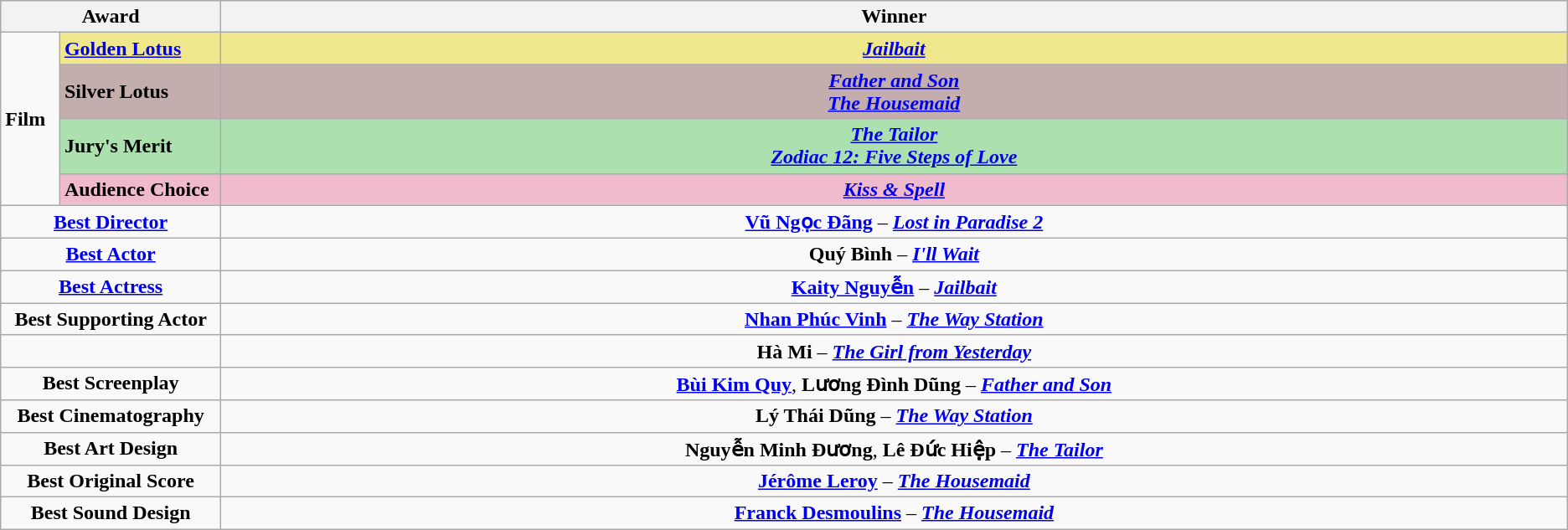<table class=wikitable>
<tr>
<th width="12%" colspan="2">Award</th>
<th width="76%">Winner</th>
</tr>
<tr>
<td rowspan="4"><strong>Film</strong></td>
<td style="background:#F0E68C"><strong><a href='#'>Golden Lotus</a></strong></td>
<td style="background:#F0E68C" align=center><strong><em><a href='#'>Jailbait</a></em></strong></td>
</tr>
<tr>
<td style="background:#C4AEAD"><strong>Silver Lotus</strong></td>
<td style="background:#C4AEAD" align=center><strong><em><a href='#'>Father and Son</a></em></strong><br><strong><em><a href='#'>The Housemaid</a></em></strong></td>
</tr>
<tr>
<td style="background:#ACE1AF"><strong>Jury's Merit</strong></td>
<td style="background:#ACE1AF" align=center><strong><em><a href='#'>The Tailor</a></em></strong><br><strong><em><a href='#'>Zodiac 12: Five Steps of Love</a></em></strong></td>
</tr>
<tr>
<td style="background:#EFBBCC"><strong>Audience Choice</strong></td>
<td style="background:#EFBBCC" align=center><strong><em><a href='#'>Kiss & Spell</a></em></strong></td>
</tr>
<tr>
<td colspan="2" align=center><strong><a href='#'>Best Director</a></strong></td>
<td align=center><strong><a href='#'>Vũ Ngọc Đãng</a></strong> – <strong><em><a href='#'>Lost in Paradise 2</a></em></strong></td>
</tr>
<tr>
<td colspan="2" align=center><strong><a href='#'>Best Actor</a></strong></td>
<td align=center><strong>Quý Bình</strong> – <strong><em><a href='#'>I'll Wait</a></em></strong></td>
</tr>
<tr>
<td colspan="2" align=center><strong><a href='#'>Best Actress</a></strong></td>
<td align=center><strong><a href='#'>Kaity Nguyễn</a></strong> – <strong><em><a href='#'>Jailbait</a></em></strong></td>
</tr>
<tr>
<td colspan="2" align=center><strong>Best Supporting Actor</strong></td>
<td align=center><strong><a href='#'>Nhan Phúc Vinh</a></strong> – <strong><em><a href='#'>The Way Station</a></em></strong></td>
</tr>
<tr>
<td colspan="2" align=center><strong></strong></td>
<td align=center><strong>Hà Mi</strong> – <strong><em><a href='#'>The Girl from Yesterday</a></em></strong></td>
</tr>
<tr>
<td colspan="2" align=center><strong>Best Screenplay</strong></td>
<td align=center><strong><a href='#'>Bùi Kim Quy</a></strong>, <strong>Lương Đình Dũng</strong> – <strong><em><a href='#'>Father and Son</a></em></strong></td>
</tr>
<tr>
<td colspan="2" align=center><strong>Best Cinematography</strong></td>
<td align=center><strong>Lý Thái Dũng</strong> – <strong><em><a href='#'>The Way Station</a></em></strong></td>
</tr>
<tr>
<td colspan="2" align=center><strong>Best Art Design</strong></td>
<td align=center><strong>Nguyễn Minh Đương</strong>, <strong>Lê Đức Hiệp</strong> – <strong><em><a href='#'>The Tailor</a></em></strong></td>
</tr>
<tr>
<td colspan="2" align=center><strong>Best Original Score</strong></td>
<td align=center><strong><a href='#'>Jérôme Leroy</a></strong> – <strong><em><a href='#'>The Housemaid</a></em></strong></td>
</tr>
<tr>
<td colspan="2" align=center><strong>Best Sound Design</strong></td>
<td align=center><strong><a href='#'>Franck Desmoulins</a></strong> – <strong><em><a href='#'>The Housemaid</a></em></strong></td>
</tr>
</table>
